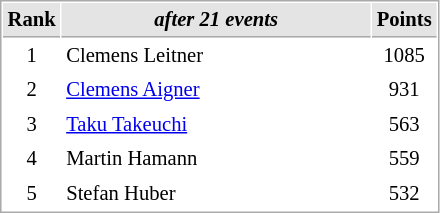<table cellspacing="1" cellpadding="3" style="border:1px solid #AAAAAA;font-size:86%">
<tr bgcolor="#E4E4E4">
<th style="border-bottom:1px solid #AAAAAA" width=10>Rank</th>
<th style="border-bottom:1px solid #AAAAAA" width=200><em>after 21 events</em></th>
<th style="border-bottom:1px solid #AAAAAA" width=20>Points</th>
</tr>
<tr>
<td align=center>1</td>
<td> Clemens Leitner</td>
<td align=center>1085</td>
</tr>
<tr>
<td align=center>2</td>
<td> <a href='#'>Clemens Aigner</a></td>
<td align=center>931</td>
</tr>
<tr>
<td align=center>3</td>
<td> <a href='#'>Taku Takeuchi</a></td>
<td align=center>563</td>
</tr>
<tr>
<td align=center>4</td>
<td> Martin Hamann</td>
<td align=center>559</td>
</tr>
<tr>
<td align=center>5</td>
<td> Stefan Huber</td>
<td align=center>532</td>
</tr>
</table>
